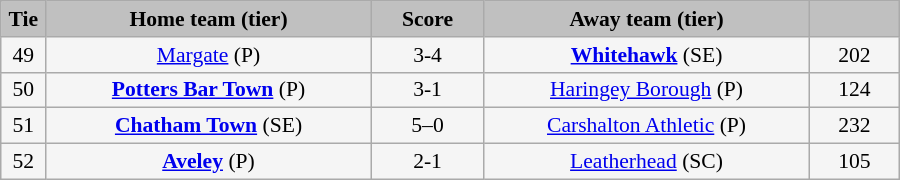<table class="wikitable" style="width: 600px; background:WhiteSmoke; text-align:center; font-size:90%">
<tr>
<td scope="col" style="width:  5.00%; background:silver;"><strong>Tie</strong></td>
<td scope="col" style="width: 36.25%; background:silver;"><strong>Home team (tier)</strong></td>
<td scope="col" style="width: 12.50%; background:silver;"><strong>Score</strong></td>
<td scope="col" style="width: 36.25%; background:silver;"><strong>Away team (tier)</strong></td>
<td scope="col" style="width: 10.00%; background:silver;"><strong></strong></td>
</tr>
<tr>
<td>49</td>
<td><a href='#'>Margate</a> (P)</td>
<td>3-4</td>
<td><strong><a href='#'>Whitehawk</a></strong> (SE)</td>
<td>202</td>
</tr>
<tr>
<td>50</td>
<td><strong><a href='#'>Potters Bar Town</a></strong> (P)</td>
<td>3-1</td>
<td><a href='#'>Haringey Borough</a> (P)</td>
<td>124</td>
</tr>
<tr>
<td>51</td>
<td><strong><a href='#'>Chatham Town</a></strong> (SE)</td>
<td>5–0</td>
<td><a href='#'>Carshalton Athletic</a> (P)</td>
<td>232</td>
</tr>
<tr>
<td>52</td>
<td><strong><a href='#'>Aveley</a></strong> (P)</td>
<td>2-1</td>
<td><a href='#'>Leatherhead</a> (SC)</td>
<td>105</td>
</tr>
</table>
